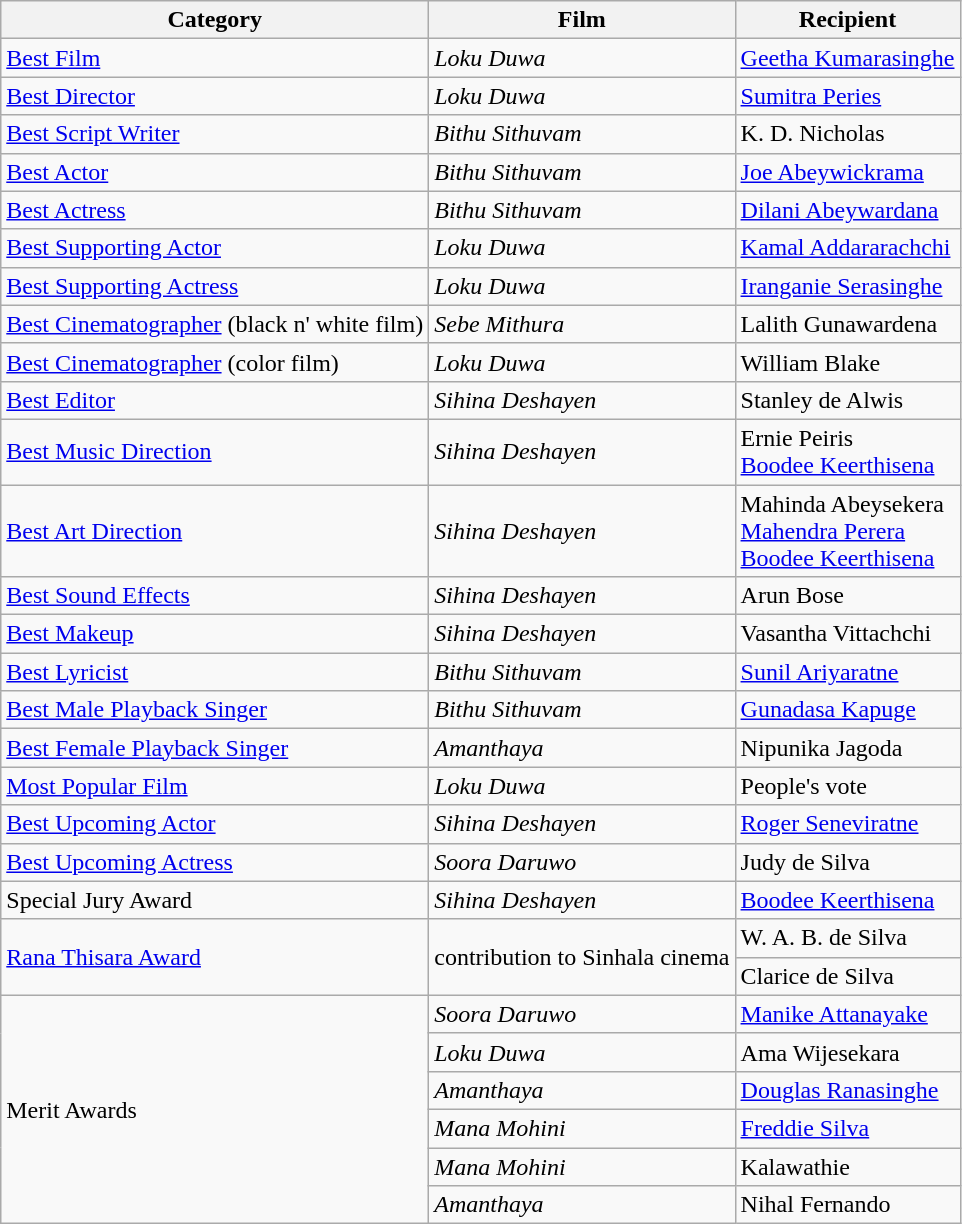<table class="wikitable plainrowheaders sortable">
<tr>
<th scope="col">Category</th>
<th scope="col">Film</th>
<th scope="col">Recipient</th>
</tr>
<tr>
<td><a href='#'>Best Film</a></td>
<td><em>Loku Duwa</em></td>
<td><a href='#'>Geetha Kumarasinghe</a></td>
</tr>
<tr>
<td><a href='#'>Best Director</a></td>
<td><em>Loku Duwa</em></td>
<td><a href='#'>Sumitra Peries</a></td>
</tr>
<tr>
<td><a href='#'>Best Script Writer</a></td>
<td><em>Bithu Sithuvam</em></td>
<td>K. D. Nicholas</td>
</tr>
<tr>
<td><a href='#'>Best Actor</a></td>
<td><em>Bithu Sithuvam</em></td>
<td><a href='#'>Joe Abeywickrama</a></td>
</tr>
<tr>
<td><a href='#'>Best Actress</a></td>
<td><em>Bithu Sithuvam</em></td>
<td><a href='#'>Dilani Abeywardana</a></td>
</tr>
<tr>
<td><a href='#'>Best Supporting Actor</a></td>
<td><em>Loku Duwa</em></td>
<td><a href='#'>Kamal Addararachchi</a></td>
</tr>
<tr>
<td><a href='#'>Best Supporting Actress</a></td>
<td><em>Loku Duwa</em></td>
<td><a href='#'>Iranganie Serasinghe</a></td>
</tr>
<tr>
<td><a href='#'>Best Cinematographer</a> (black n' white film)</td>
<td><em>Sebe Mithura</em></td>
<td>Lalith Gunawardena</td>
</tr>
<tr>
<td><a href='#'>Best Cinematographer</a> (color film)</td>
<td><em>Loku Duwa</em></td>
<td>William Blake</td>
</tr>
<tr>
<td><a href='#'>Best Editor</a></td>
<td><em>Sihina Deshayen</em></td>
<td>Stanley de Alwis</td>
</tr>
<tr>
<td><a href='#'>Best Music Direction</a></td>
<td><em>Sihina Deshayen</em></td>
<td>Ernie Peiris<br><a href='#'>Boodee Keerthisena</a></td>
</tr>
<tr>
<td><a href='#'>Best Art Direction</a></td>
<td><em>Sihina Deshayen</em></td>
<td>Mahinda Abeysekera<br> <a href='#'>Mahendra Perera</a><br><a href='#'>Boodee Keerthisena</a></td>
</tr>
<tr>
<td><a href='#'>Best Sound Effects</a></td>
<td><em>Sihina Deshayen</em></td>
<td>Arun Bose</td>
</tr>
<tr>
<td><a href='#'>Best Makeup</a></td>
<td><em>Sihina Deshayen</em></td>
<td>Vasantha Vittachchi</td>
</tr>
<tr>
<td><a href='#'>Best Lyricist</a></td>
<td><em>Bithu Sithuvam</em></td>
<td><a href='#'>Sunil Ariyaratne</a></td>
</tr>
<tr>
<td><a href='#'>Best Male Playback Singer</a></td>
<td><em>Bithu Sithuvam</em></td>
<td><a href='#'>Gunadasa Kapuge</a></td>
</tr>
<tr>
<td><a href='#'>Best Female Playback Singer</a></td>
<td><em>Amanthaya</em></td>
<td>Nipunika Jagoda</td>
</tr>
<tr>
<td><a href='#'>Most Popular Film</a></td>
<td><em>Loku Duwa</em></td>
<td>People's vote</td>
</tr>
<tr>
<td><a href='#'>Best Upcoming Actor</a></td>
<td><em>Sihina Deshayen</em></td>
<td><a href='#'>Roger Seneviratne</a></td>
</tr>
<tr>
<td><a href='#'>Best Upcoming Actress</a></td>
<td><em>Soora Daruwo</em></td>
<td>Judy de Silva</td>
</tr>
<tr>
<td>Special Jury Award</td>
<td><em>Sihina Deshayen</em></td>
<td><a href='#'>Boodee Keerthisena</a></td>
</tr>
<tr>
<td rowspan=2><a href='#'>Rana Thisara Award</a></td>
<td rowspan=2>contribution to Sinhala cinema</td>
<td>W. A. B. de Silva</td>
</tr>
<tr>
<td>Clarice de Silva</td>
</tr>
<tr>
<td rowspan=6>Merit Awards</td>
<td><em>Soora Daruwo</em></td>
<td><a href='#'>Manike Attanayake</a></td>
</tr>
<tr>
<td><em>Loku Duwa</em></td>
<td>Ama Wijesekara</td>
</tr>
<tr>
<td><em>Amanthaya</em></td>
<td><a href='#'>Douglas Ranasinghe</a></td>
</tr>
<tr>
<td><em>Mana Mohini</em></td>
<td><a href='#'>Freddie Silva</a></td>
</tr>
<tr>
<td><em>Mana Mohini</em></td>
<td>Kalawathie</td>
</tr>
<tr>
<td><em>Amanthaya</em></td>
<td>Nihal Fernando</td>
</tr>
</table>
